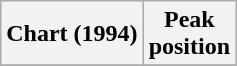<table class="wikitable sortable">
<tr>
<th>Chart (1994)</th>
<th>Peak<br>position</th>
</tr>
<tr>
</tr>
</table>
